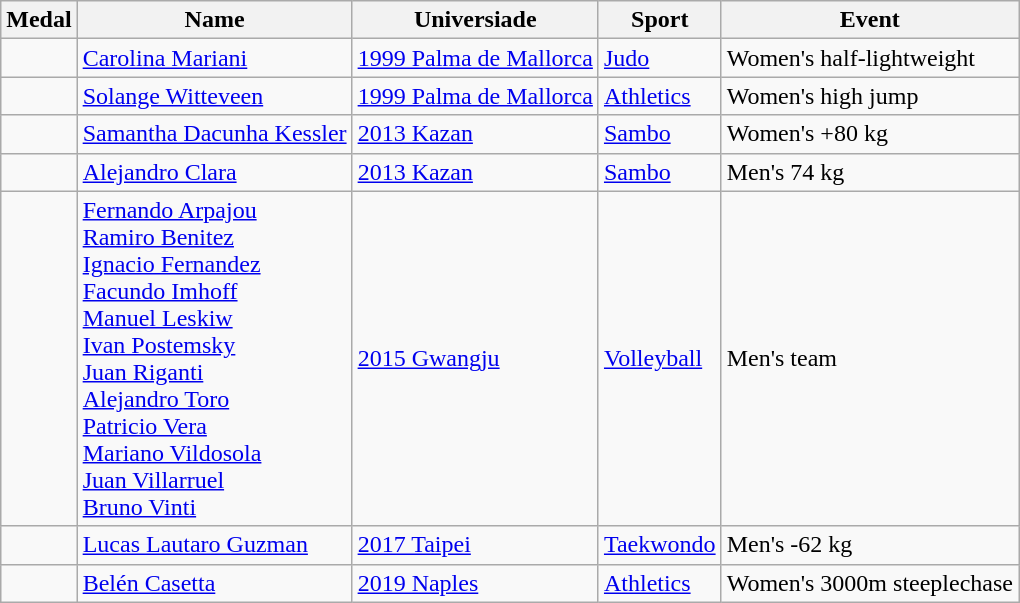<table class="wikitable sortable">
<tr>
<th>Medal</th>
<th>Name</th>
<th>Universiade</th>
<th>Sport</th>
<th>Event</th>
</tr>
<tr>
<td></td>
<td><a href='#'>Carolina Mariani</a></td>
<td><a href='#'>1999 Palma de Mallorca</a></td>
<td><a href='#'>Judo</a></td>
<td>Women's half-lightweight</td>
</tr>
<tr>
<td></td>
<td><a href='#'>Solange Witteveen</a></td>
<td><a href='#'>1999 Palma de Mallorca</a></td>
<td><a href='#'>Athletics</a></td>
<td>Women's high jump</td>
</tr>
<tr>
<td></td>
<td><a href='#'>Samantha Dacunha Kessler</a></td>
<td><a href='#'>2013 Kazan</a></td>
<td><a href='#'>Sambo</a></td>
<td>Women's +80 kg</td>
</tr>
<tr>
<td></td>
<td><a href='#'>Alejandro Clara</a></td>
<td><a href='#'>2013 Kazan</a></td>
<td><a href='#'>Sambo</a></td>
<td>Men's 74 kg</td>
</tr>
<tr>
<td></td>
<td><a href='#'>Fernando Arpajou</a><br><a href='#'>Ramiro Benitez</a><br><a href='#'>Ignacio Fernandez</a><br><a href='#'>Facundo Imhoff</a><br><a href='#'>Manuel Leskiw</a><br><a href='#'>Ivan Postemsky</a><br><a href='#'>Juan Riganti</a><br><a href='#'>Alejandro Toro</a><br><a href='#'>Patricio Vera</a><br><a href='#'>Mariano Vildosola</a><br><a href='#'>Juan Villarruel</a><br><a href='#'>Bruno Vinti</a></td>
<td><a href='#'>2015 Gwangju</a></td>
<td><a href='#'>Volleyball</a></td>
<td>Men's team</td>
</tr>
<tr>
<td></td>
<td><a href='#'>Lucas Lautaro Guzman</a></td>
<td><a href='#'>2017 Taipei</a></td>
<td><a href='#'>Taekwondo</a></td>
<td>Men's -62 kg</td>
</tr>
<tr>
<td></td>
<td><a href='#'>Belén Casetta</a></td>
<td><a href='#'>2019 Naples</a></td>
<td><a href='#'>Athletics</a></td>
<td>Women's 3000m steeplechase</td>
</tr>
</table>
